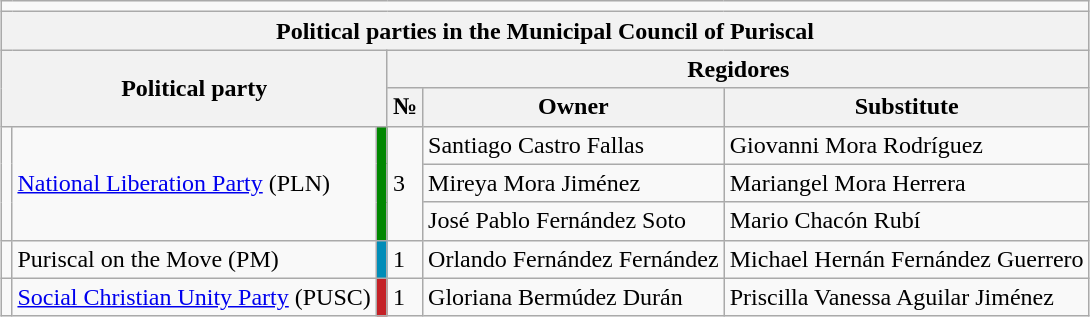<table class="wikitable" border="1" style="margin:auto;">
<tr>
<td colspan="6"></td>
</tr>
<tr>
<th colspan="6"><strong>Political parties in the Municipal Council of Puriscal</strong></th>
</tr>
<tr ---->
<th colspan="3" rowspan="2">Political party</th>
<th colspan="3">Regidores</th>
</tr>
<tr>
<th>№</th>
<th>Owner</th>
<th>Substitute</th>
</tr>
<tr>
<td rowspan="3"></td>
<td rowspan="3"><a href='#'>National Liberation Party</a> (PLN)</td>
<td rowspan="3" bgcolor="#008800"></td>
<td rowspan="3">3</td>
<td>Santiago Castro Fallas</td>
<td>Giovanni Mora Rodríguez</td>
</tr>
<tr>
<td>Mireya Mora Jiménez</td>
<td>Mariangel Mora Herrera</td>
</tr>
<tr>
<td>José Pablo Fernández Soto</td>
<td>Mario Chacón Rubí</td>
</tr>
<tr>
<td></td>
<td>Puriscal on the Move (PM)</td>
<td bgcolor="#008DB8"></td>
<td>1</td>
<td>Orlando Fernández Fernández</td>
<td>Michael Hernán Fernández Guerrero</td>
</tr>
<tr>
<td></td>
<td><a href='#'>Social Christian Unity Party</a> (PUSC)</td>
<td bgcolor="#C42026"></td>
<td>1</td>
<td>Gloriana Bermúdez Durán</td>
<td>Priscilla Vanessa Aguilar Jiménez</td>
</tr>
</table>
